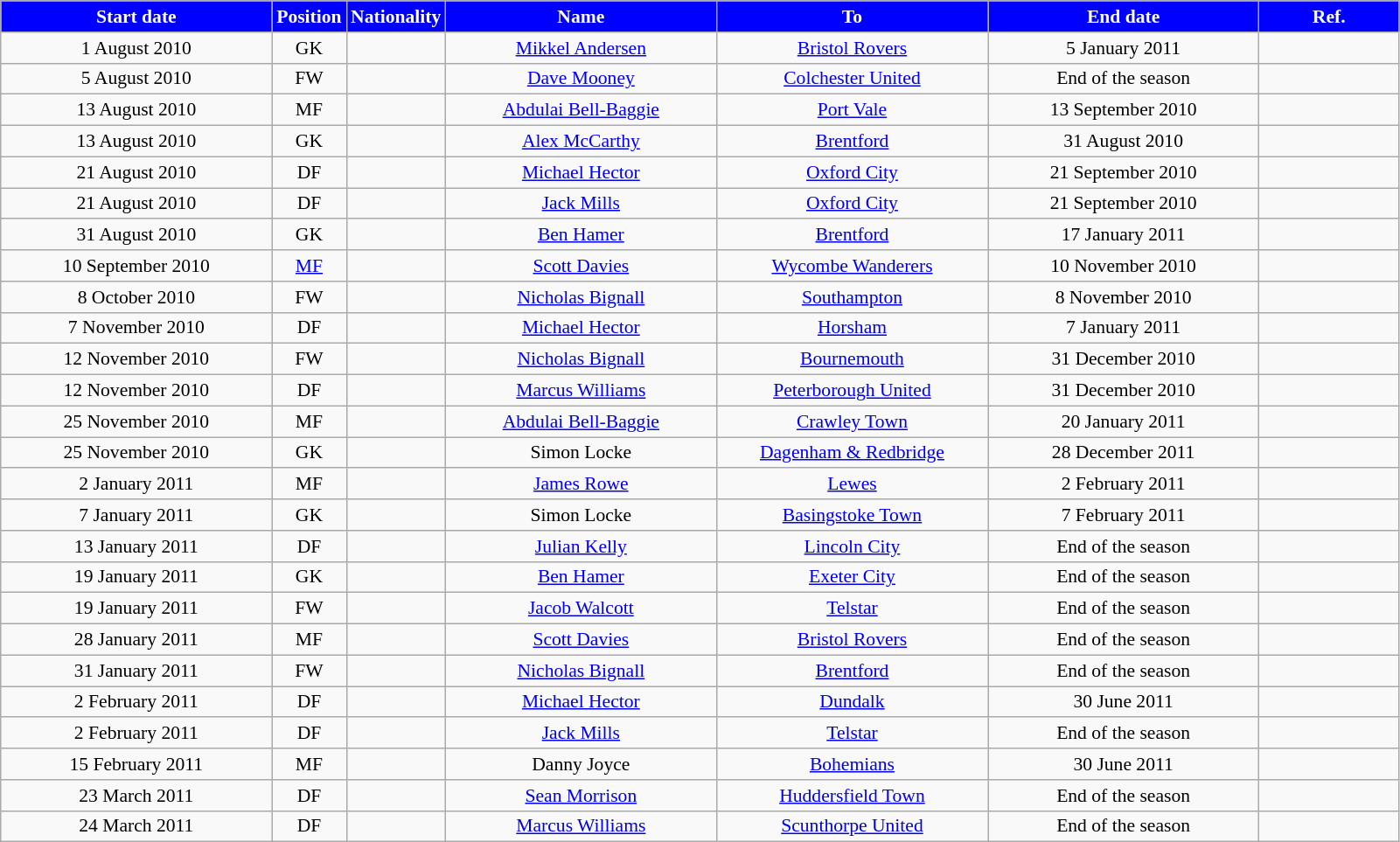<table class="wikitable"  style="text-align:center; font-size:90%; ">
<tr>
<th style="background:#00f; color:white; width:200px;">Start date</th>
<th style="background:#00f; color:white; width:50px;">Position</th>
<th style="background:#00f; color:white; width:50px;">Nationality</th>
<th style="background:#00f; color:white; width:200px;">Name</th>
<th style="background:#00f; color:white; width:200px;">To</th>
<th style="background:#00f; color:white; width:200px;">End date</th>
<th style="background:#00f; color:white; width:100px;">Ref.</th>
</tr>
<tr>
<td>1 August 2010</td>
<td>GK</td>
<td></td>
<td><a href='#'>Mikkel Andersen</a></td>
<td><a href='#'>Bristol Rovers</a></td>
<td>5 January 2011</td>
<td></td>
</tr>
<tr>
<td>5 August 2010</td>
<td>FW</td>
<td></td>
<td><a href='#'>Dave Mooney</a></td>
<td><a href='#'>Colchester United</a></td>
<td>End of the season</td>
<td></td>
</tr>
<tr>
<td>13 August 2010</td>
<td>MF</td>
<td></td>
<td><a href='#'>Abdulai Bell-Baggie</a></td>
<td><a href='#'>Port Vale</a></td>
<td>13 September 2010</td>
<td></td>
</tr>
<tr>
<td>13 August 2010</td>
<td>GK</td>
<td></td>
<td><a href='#'>Alex McCarthy</a></td>
<td><a href='#'>Brentford</a></td>
<td>31 August 2010</td>
<td></td>
</tr>
<tr>
<td>21 August 2010</td>
<td>DF</td>
<td></td>
<td><a href='#'>Michael Hector</a></td>
<td><a href='#'>Oxford City</a></td>
<td>21 September 2010</td>
<td></td>
</tr>
<tr>
<td>21 August 2010</td>
<td>DF</td>
<td></td>
<td><a href='#'>Jack Mills</a></td>
<td><a href='#'>Oxford City</a></td>
<td>21 September 2010</td>
<td></td>
</tr>
<tr>
<td>31 August 2010</td>
<td>GK</td>
<td></td>
<td><a href='#'>Ben Hamer</a></td>
<td><a href='#'>Brentford</a></td>
<td>17 January 2011</td>
<td></td>
</tr>
<tr>
<td>10 September 2010</td>
<td><a href='#'>MF</a></td>
<td></td>
<td><a href='#'>Scott Davies</a></td>
<td><a href='#'>Wycombe Wanderers</a></td>
<td>10 November 2010</td>
<td></td>
</tr>
<tr>
<td>8 October 2010</td>
<td>FW</td>
<td></td>
<td><a href='#'>Nicholas Bignall</a></td>
<td><a href='#'>Southampton</a></td>
<td>8 November 2010</td>
<td></td>
</tr>
<tr>
<td>7 November 2010</td>
<td>DF</td>
<td></td>
<td><a href='#'>Michael Hector</a></td>
<td><a href='#'>Horsham</a></td>
<td>7 January 2011</td>
<td></td>
</tr>
<tr>
<td>12 November 2010</td>
<td>FW</td>
<td></td>
<td><a href='#'>Nicholas Bignall</a></td>
<td><a href='#'>Bournemouth</a></td>
<td>31 December 2010</td>
<td></td>
</tr>
<tr>
<td>12 November 2010</td>
<td>DF</td>
<td></td>
<td><a href='#'>Marcus Williams</a></td>
<td><a href='#'>Peterborough United</a></td>
<td>31 December 2010</td>
<td></td>
</tr>
<tr>
<td>25 November 2010</td>
<td>MF</td>
<td></td>
<td><a href='#'>Abdulai Bell-Baggie</a></td>
<td><a href='#'>Crawley Town</a></td>
<td>20 January 2011</td>
<td></td>
</tr>
<tr>
<td>25 November 2010</td>
<td>GK</td>
<td></td>
<td>Simon Locke</td>
<td><a href='#'>Dagenham & Redbridge</a></td>
<td>28 December 2011</td>
<td></td>
</tr>
<tr>
<td>2 January 2011</td>
<td>MF</td>
<td></td>
<td><a href='#'>James Rowe</a></td>
<td><a href='#'>Lewes</a></td>
<td>2 February 2011</td>
<td></td>
</tr>
<tr>
<td>7 January 2011</td>
<td>GK</td>
<td></td>
<td>Simon Locke</td>
<td><a href='#'>Basingstoke Town</a></td>
<td>7 February 2011</td>
<td></td>
</tr>
<tr>
<td>13 January 2011</td>
<td>DF</td>
<td></td>
<td><a href='#'>Julian Kelly</a></td>
<td><a href='#'>Lincoln City</a></td>
<td>End of the season</td>
<td></td>
</tr>
<tr>
<td>19 January 2011</td>
<td>GK</td>
<td></td>
<td><a href='#'>Ben Hamer</a></td>
<td><a href='#'>Exeter City</a></td>
<td>End of the season</td>
<td></td>
</tr>
<tr>
<td>19 January 2011</td>
<td>FW</td>
<td></td>
<td><a href='#'>Jacob Walcott</a></td>
<td><a href='#'>Telstar</a></td>
<td>End of the season</td>
<td></td>
</tr>
<tr>
<td>28 January 2011</td>
<td>MF</td>
<td></td>
<td><a href='#'>Scott Davies</a></td>
<td><a href='#'>Bristol Rovers</a></td>
<td>End of the season</td>
<td></td>
</tr>
<tr>
<td>31 January 2011</td>
<td>FW</td>
<td></td>
<td><a href='#'>Nicholas Bignall</a></td>
<td><a href='#'>Brentford</a></td>
<td>End of the season</td>
<td></td>
</tr>
<tr>
<td>2 February 2011</td>
<td>DF</td>
<td></td>
<td><a href='#'>Michael Hector</a></td>
<td><a href='#'>Dundalk</a></td>
<td>30 June 2011</td>
<td></td>
</tr>
<tr>
<td>2 February 2011</td>
<td>DF</td>
<td></td>
<td><a href='#'>Jack Mills</a></td>
<td><a href='#'>Telstar</a></td>
<td>End of the season</td>
<td></td>
</tr>
<tr>
<td>15 February 2011</td>
<td>MF</td>
<td></td>
<td>Danny Joyce</td>
<td><a href='#'>Bohemians</a></td>
<td>30 June 2011</td>
<td></td>
</tr>
<tr>
<td>23 March 2011</td>
<td>DF</td>
<td></td>
<td><a href='#'>Sean Morrison</a></td>
<td><a href='#'>Huddersfield Town</a></td>
<td>End of the season</td>
<td></td>
</tr>
<tr>
<td>24 March 2011</td>
<td>DF</td>
<td></td>
<td><a href='#'>Marcus Williams</a></td>
<td><a href='#'>Scunthorpe United</a></td>
<td>End of the season</td>
<td></td>
</tr>
</table>
